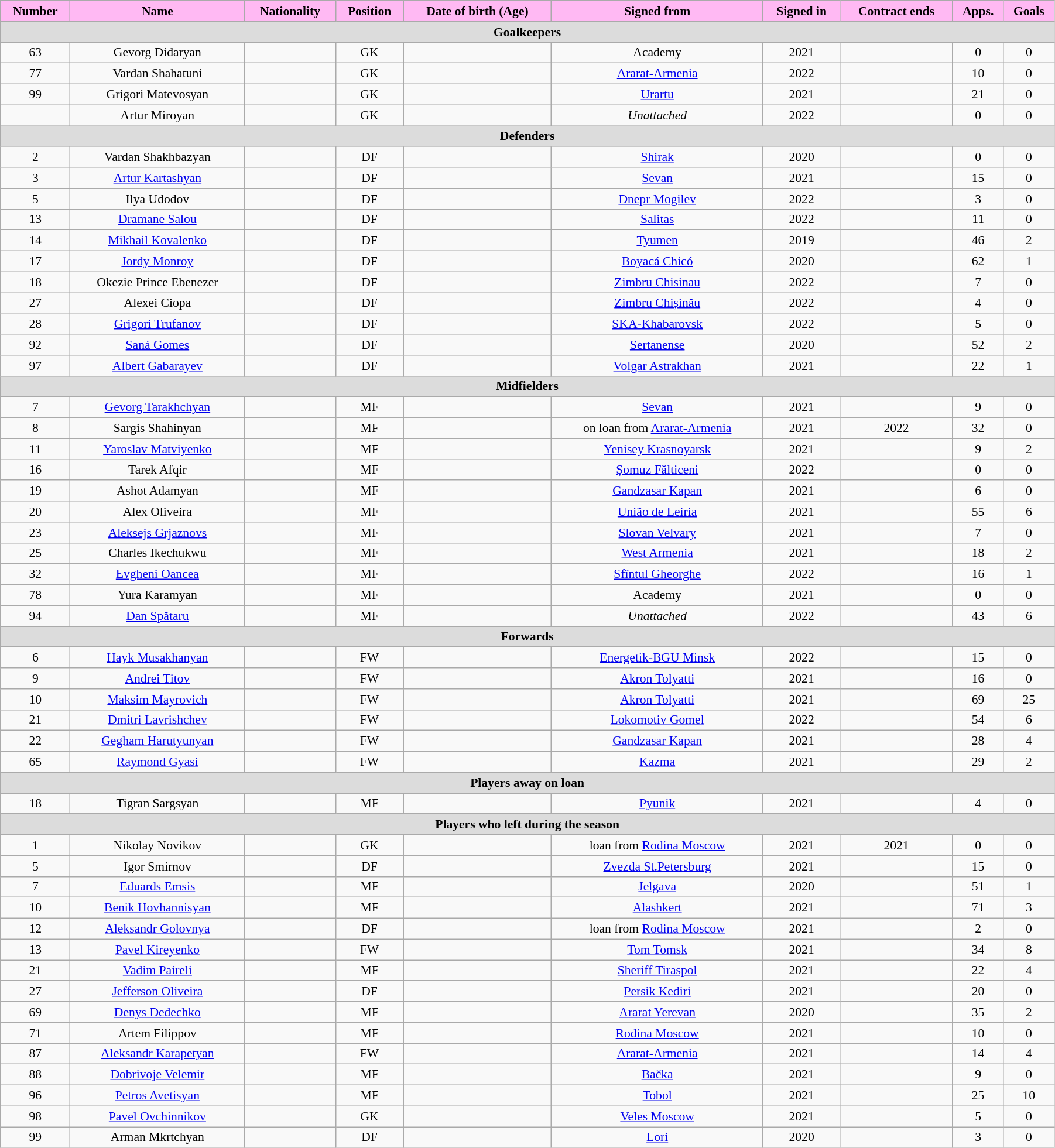<table class="wikitable"  style="text-align:center; font-size:90%; width:95%;">
<tr>
<th style="background:#FFB9F3; color:#000000; text-align:center;">Number</th>
<th style="background:#FFB9F3; color:#000000; text-align:center;">Name</th>
<th style="background:#FFB9F3; color:#000000; text-align:center;">Nationality</th>
<th style="background:#FFB9F3; color:#000000; text-align:center;">Position</th>
<th style="background:#FFB9F3; color:#000000; text-align:center;">Date of birth (Age)</th>
<th style="background:#FFB9F3; color:#000000; text-align:center;">Signed from</th>
<th style="background:#FFB9F3; color:#000000; text-align:center;">Signed in</th>
<th style="background:#FFB9F3; color:#000000; text-align:center;">Contract ends</th>
<th style="background:#FFB9F3; color:#000000; text-align:center;">Apps.</th>
<th style="background:#FFB9F3; color:#000000; text-align:center;">Goals</th>
</tr>
<tr>
<th colspan="11"  style="background:#dcdcdc; text-align:center;">Goalkeepers</th>
</tr>
<tr>
<td>63</td>
<td>Gevorg Didaryan</td>
<td></td>
<td>GK</td>
<td></td>
<td>Academy</td>
<td>2021</td>
<td></td>
<td>0</td>
<td>0</td>
</tr>
<tr>
<td>77</td>
<td>Vardan Shahatuni</td>
<td></td>
<td>GK</td>
<td></td>
<td><a href='#'>Ararat-Armenia</a></td>
<td>2022</td>
<td></td>
<td>10</td>
<td>0</td>
</tr>
<tr>
<td>99</td>
<td>Grigori Matevosyan</td>
<td></td>
<td>GK</td>
<td></td>
<td><a href='#'>Urartu</a></td>
<td>2021</td>
<td></td>
<td>21</td>
<td>0</td>
</tr>
<tr>
<td></td>
<td>Artur Miroyan</td>
<td></td>
<td>GK</td>
<td></td>
<td><em>Unattached</em></td>
<td>2022</td>
<td></td>
<td>0</td>
<td>0</td>
</tr>
<tr>
<th colspan="11"  style="background:#dcdcdc; text-align:center;">Defenders</th>
</tr>
<tr>
<td>2</td>
<td>Vardan Shakhbazyan</td>
<td></td>
<td>DF</td>
<td></td>
<td><a href='#'>Shirak</a></td>
<td>2020</td>
<td></td>
<td>0</td>
<td>0</td>
</tr>
<tr>
<td>3</td>
<td><a href='#'>Artur Kartashyan</a></td>
<td></td>
<td>DF</td>
<td></td>
<td><a href='#'>Sevan</a></td>
<td>2021</td>
<td></td>
<td>15</td>
<td>0</td>
</tr>
<tr>
<td>5</td>
<td>Ilya Udodov</td>
<td></td>
<td>DF</td>
<td></td>
<td><a href='#'>Dnepr Mogilev</a></td>
<td>2022</td>
<td></td>
<td>3</td>
<td>0</td>
</tr>
<tr>
<td>13</td>
<td><a href='#'>Dramane Salou</a></td>
<td></td>
<td>DF</td>
<td></td>
<td><a href='#'>Salitas</a></td>
<td>2022</td>
<td></td>
<td>11</td>
<td>0</td>
</tr>
<tr>
<td>14</td>
<td><a href='#'>Mikhail Kovalenko</a></td>
<td></td>
<td>DF</td>
<td></td>
<td><a href='#'>Tyumen</a></td>
<td>2019</td>
<td></td>
<td>46</td>
<td>2</td>
</tr>
<tr>
<td>17</td>
<td><a href='#'>Jordy Monroy</a></td>
<td></td>
<td>DF</td>
<td></td>
<td><a href='#'>Boyacá Chicó</a></td>
<td>2020</td>
<td></td>
<td>62</td>
<td>1</td>
</tr>
<tr>
<td>18</td>
<td>Okezie Prince Ebenezer</td>
<td></td>
<td>DF</td>
<td></td>
<td><a href='#'>Zimbru Chisinau</a></td>
<td>2022</td>
<td></td>
<td>7</td>
<td>0</td>
</tr>
<tr>
<td>27</td>
<td>Alexei Ciopa</td>
<td></td>
<td>DF</td>
<td></td>
<td><a href='#'>Zimbru Chișinău</a></td>
<td>2022</td>
<td></td>
<td>4</td>
<td>0</td>
</tr>
<tr>
<td>28</td>
<td><a href='#'>Grigori Trufanov</a></td>
<td></td>
<td>DF</td>
<td></td>
<td><a href='#'>SKA-Khabarovsk</a></td>
<td>2022</td>
<td></td>
<td>5</td>
<td>0</td>
</tr>
<tr>
<td>92</td>
<td><a href='#'>Saná Gomes</a></td>
<td></td>
<td>DF</td>
<td></td>
<td><a href='#'>Sertanense</a></td>
<td>2020</td>
<td></td>
<td>52</td>
<td>2</td>
</tr>
<tr>
<td>97</td>
<td><a href='#'>Albert Gabarayev</a></td>
<td></td>
<td>DF</td>
<td></td>
<td><a href='#'>Volgar Astrakhan</a></td>
<td>2021</td>
<td></td>
<td>22</td>
<td>1</td>
</tr>
<tr>
<th colspan="11"  style="background:#dcdcdc; text-align:center;">Midfielders</th>
</tr>
<tr>
<td>7</td>
<td><a href='#'>Gevorg Tarakhchyan</a></td>
<td></td>
<td>MF</td>
<td></td>
<td><a href='#'>Sevan</a></td>
<td>2021</td>
<td></td>
<td>9</td>
<td>0</td>
</tr>
<tr>
<td>8</td>
<td>Sargis Shahinyan</td>
<td></td>
<td>MF</td>
<td></td>
<td>on loan from <a href='#'>Ararat-Armenia</a></td>
<td>2021</td>
<td>2022</td>
<td>32</td>
<td>0</td>
</tr>
<tr>
<td>11</td>
<td><a href='#'>Yaroslav Matviyenko</a></td>
<td></td>
<td>MF</td>
<td></td>
<td><a href='#'>Yenisey Krasnoyarsk</a></td>
<td>2021</td>
<td></td>
<td>9</td>
<td>2</td>
</tr>
<tr>
<td>16</td>
<td>Tarek Afqir</td>
<td></td>
<td>MF</td>
<td></td>
<td><a href='#'>Șomuz Fălticeni</a></td>
<td>2022</td>
<td></td>
<td>0</td>
<td>0</td>
</tr>
<tr>
<td>19</td>
<td>Ashot Adamyan</td>
<td></td>
<td>MF</td>
<td></td>
<td><a href='#'>Gandzasar Kapan</a></td>
<td>2021</td>
<td></td>
<td>6</td>
<td>0</td>
</tr>
<tr>
<td>20</td>
<td>Alex Oliveira</td>
<td></td>
<td>MF</td>
<td></td>
<td><a href='#'>União de Leiria</a></td>
<td>2021</td>
<td></td>
<td>55</td>
<td>6</td>
</tr>
<tr>
<td>23</td>
<td><a href='#'>Aleksejs Grjaznovs</a></td>
<td></td>
<td>MF</td>
<td></td>
<td><a href='#'>Slovan Velvary</a></td>
<td>2021</td>
<td></td>
<td>7</td>
<td>0</td>
</tr>
<tr>
<td>25</td>
<td>Charles Ikechukwu</td>
<td></td>
<td>MF</td>
<td></td>
<td><a href='#'>West Armenia</a></td>
<td>2021</td>
<td></td>
<td>18</td>
<td>2</td>
</tr>
<tr>
<td>32</td>
<td><a href='#'>Evgheni Oancea</a></td>
<td></td>
<td>MF</td>
<td></td>
<td><a href='#'>Sfîntul Gheorghe</a></td>
<td>2022</td>
<td></td>
<td>16</td>
<td>1</td>
</tr>
<tr>
<td>78</td>
<td>Yura Karamyan</td>
<td></td>
<td>MF</td>
<td></td>
<td>Academy</td>
<td>2021</td>
<td></td>
<td>0</td>
<td>0</td>
</tr>
<tr>
<td>94</td>
<td><a href='#'>Dan Spătaru</a></td>
<td></td>
<td>MF</td>
<td></td>
<td><em>Unattached</em></td>
<td>2022</td>
<td></td>
<td>43</td>
<td>6</td>
</tr>
<tr>
<th colspan="11"  style="background:#dcdcdc; text-align:center;">Forwards</th>
</tr>
<tr>
<td>6</td>
<td><a href='#'>Hayk Musakhanyan</a></td>
<td></td>
<td>FW</td>
<td></td>
<td><a href='#'>Energetik-BGU Minsk</a></td>
<td>2022</td>
<td></td>
<td>15</td>
<td>0</td>
</tr>
<tr>
<td>9</td>
<td><a href='#'>Andrei Titov</a></td>
<td></td>
<td>FW</td>
<td></td>
<td><a href='#'>Akron Tolyatti</a></td>
<td>2021</td>
<td></td>
<td>16</td>
<td>0</td>
</tr>
<tr>
<td>10</td>
<td><a href='#'>Maksim Mayrovich</a></td>
<td></td>
<td>FW</td>
<td></td>
<td><a href='#'>Akron Tolyatti</a></td>
<td>2021</td>
<td></td>
<td>69</td>
<td>25</td>
</tr>
<tr>
<td>21</td>
<td><a href='#'>Dmitri Lavrishchev</a></td>
<td></td>
<td>FW</td>
<td></td>
<td><a href='#'>Lokomotiv Gomel</a></td>
<td>2022</td>
<td></td>
<td>54</td>
<td>6</td>
</tr>
<tr>
<td>22</td>
<td><a href='#'>Gegham Harutyunyan</a></td>
<td></td>
<td>FW</td>
<td></td>
<td><a href='#'>Gandzasar Kapan</a></td>
<td>2021</td>
<td></td>
<td>28</td>
<td>4</td>
</tr>
<tr>
<td>65</td>
<td><a href='#'>Raymond Gyasi</a></td>
<td></td>
<td>FW</td>
<td></td>
<td><a href='#'>Kazma</a></td>
<td>2021</td>
<td></td>
<td>29</td>
<td>2</td>
</tr>
<tr>
<th colspan="11"  style="background:#dcdcdc; text-align:center;">Players away on loan</th>
</tr>
<tr>
<td>18</td>
<td>Tigran Sargsyan</td>
<td></td>
<td>MF</td>
<td></td>
<td><a href='#'>Pyunik</a></td>
<td>2021</td>
<td></td>
<td>4</td>
<td>0</td>
</tr>
<tr>
<th colspan="11"  style="background:#dcdcdc; text-align:center;">Players who left during the season</th>
</tr>
<tr>
<td>1</td>
<td>Nikolay Novikov</td>
<td></td>
<td>GK</td>
<td></td>
<td>loan from <a href='#'>Rodina Moscow</a></td>
<td>2021</td>
<td>2021</td>
<td>0</td>
<td>0</td>
</tr>
<tr>
<td>5</td>
<td>Igor Smirnov</td>
<td></td>
<td>DF</td>
<td></td>
<td><a href='#'>Zvezda St.Petersburg</a></td>
<td>2021</td>
<td></td>
<td>15</td>
<td>0</td>
</tr>
<tr>
<td>7</td>
<td><a href='#'>Eduards Emsis</a></td>
<td></td>
<td>MF</td>
<td></td>
<td><a href='#'>Jelgava</a></td>
<td>2020</td>
<td></td>
<td>51</td>
<td>1</td>
</tr>
<tr>
<td>10</td>
<td><a href='#'>Benik Hovhannisyan</a></td>
<td></td>
<td>MF</td>
<td></td>
<td><a href='#'>Alashkert</a></td>
<td>2021</td>
<td></td>
<td>71</td>
<td>3</td>
</tr>
<tr>
<td>12</td>
<td><a href='#'>Aleksandr Golovnya</a></td>
<td></td>
<td>DF</td>
<td></td>
<td>loan from <a href='#'>Rodina Moscow</a></td>
<td>2021</td>
<td></td>
<td>2</td>
<td>0</td>
</tr>
<tr>
<td>13</td>
<td><a href='#'>Pavel Kireyenko</a></td>
<td></td>
<td>FW</td>
<td></td>
<td><a href='#'>Tom Tomsk</a></td>
<td>2021</td>
<td></td>
<td>34</td>
<td>8</td>
</tr>
<tr>
<td>21</td>
<td><a href='#'>Vadim Paireli</a></td>
<td></td>
<td>MF</td>
<td></td>
<td><a href='#'>Sheriff Tiraspol</a></td>
<td>2021</td>
<td></td>
<td>22</td>
<td>4</td>
</tr>
<tr>
<td>27</td>
<td><a href='#'>Jefferson Oliveira</a></td>
<td></td>
<td>DF</td>
<td></td>
<td><a href='#'>Persik Kediri</a></td>
<td>2021</td>
<td></td>
<td>20</td>
<td>0</td>
</tr>
<tr>
<td>69</td>
<td><a href='#'>Denys Dedechko</a></td>
<td></td>
<td>MF</td>
<td></td>
<td><a href='#'>Ararat Yerevan</a></td>
<td>2020</td>
<td></td>
<td>35</td>
<td>2</td>
</tr>
<tr>
<td>71</td>
<td>Artem Filippov</td>
<td></td>
<td>MF</td>
<td></td>
<td><a href='#'>Rodina Moscow</a></td>
<td>2021</td>
<td></td>
<td>10</td>
<td>0</td>
</tr>
<tr>
<td>87</td>
<td><a href='#'>Aleksandr Karapetyan</a></td>
<td></td>
<td>FW</td>
<td></td>
<td><a href='#'>Ararat-Armenia</a></td>
<td>2021</td>
<td></td>
<td>14</td>
<td>4</td>
</tr>
<tr>
<td>88</td>
<td><a href='#'>Dobrivoje Velemir</a></td>
<td></td>
<td>MF</td>
<td></td>
<td><a href='#'>Bačka</a></td>
<td>2021</td>
<td></td>
<td>9</td>
<td>0</td>
</tr>
<tr>
<td>96</td>
<td><a href='#'>Petros Avetisyan</a></td>
<td></td>
<td>MF</td>
<td></td>
<td><a href='#'>Tobol</a></td>
<td>2021</td>
<td></td>
<td>25</td>
<td>10</td>
</tr>
<tr>
<td>98</td>
<td><a href='#'>Pavel Ovchinnikov</a></td>
<td></td>
<td>GK</td>
<td></td>
<td><a href='#'>Veles Moscow</a></td>
<td>2021</td>
<td></td>
<td>5</td>
<td>0</td>
</tr>
<tr>
<td>99</td>
<td>Arman Mkrtchyan</td>
<td></td>
<td>DF</td>
<td></td>
<td><a href='#'>Lori</a></td>
<td>2020</td>
<td></td>
<td>3</td>
<td>0</td>
</tr>
</table>
